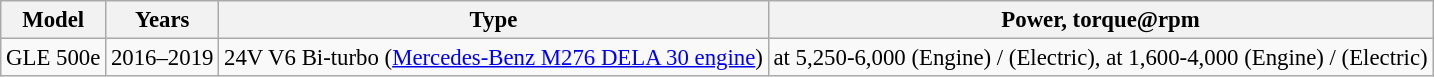<table class="wikitable collapsible sortable" style="font-size:95%;">
<tr>
<th>Model</th>
<th>Years</th>
<th>Type</th>
<th>Power, torque@rpm</th>
</tr>
<tr>
<td>GLE 500e</td>
<td>2016–2019</td>
<td> 24V V6 Bi-turbo (<a href='#'>Mercedes-Benz M276 DELA 30 engine</a>)</td>
<td> at 5,250-6,000 (Engine) /  (Electric),  at 1,600-4,000 (Engine) /  (Electric)</td>
</tr>
</table>
